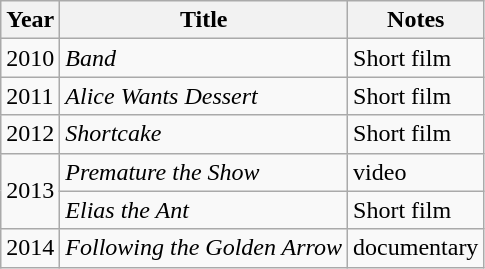<table class="wikitable">
<tr>
<th>Year</th>
<th>Title</th>
<th>Notes</th>
</tr>
<tr>
<td>2010</td>
<td><em>Band</em></td>
<td>Short film</td>
</tr>
<tr>
<td>2011</td>
<td><em>Alice Wants Dessert</em></td>
<td>Short film</td>
</tr>
<tr>
<td>2012</td>
<td><em>Shortcake</em></td>
<td>Short film</td>
</tr>
<tr>
<td rowspan="2">2013</td>
<td><em>Premature the Show</em></td>
<td>video</td>
</tr>
<tr>
<td><em>Elias the Ant</em></td>
<td>Short film</td>
</tr>
<tr>
<td>2014</td>
<td><em>Following the Golden Arrow</em></td>
<td>documentary</td>
</tr>
</table>
